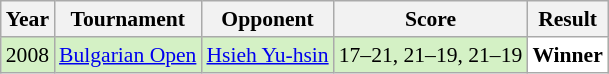<table class="sortable wikitable" style="font-size: 90%;">
<tr>
<th>Year</th>
<th>Tournament</th>
<th>Opponent</th>
<th>Score</th>
<th>Result</th>
</tr>
<tr style="background:#D4F1C5">
<td align="center">2008</td>
<td align="left"><a href='#'>Bulgarian Open</a></td>
<td align="left"> <a href='#'>Hsieh Yu-hsin</a></td>
<td align="left">17–21, 21–19, 21–19</td>
<td style="text-align:left; background:white"> <strong>Winner</strong></td>
</tr>
</table>
